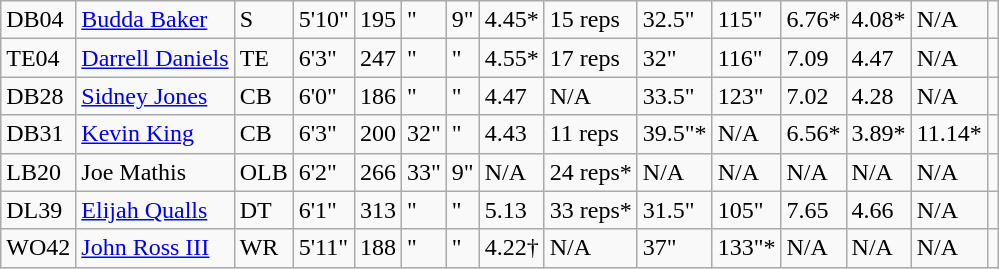<table class="wikitable">
<tr>
<td>DB04</td>
<td><a href='#'>Budda Baker</a></td>
<td>S</td>
<td>5'10"</td>
<td>195</td>
<td>"</td>
<td>9"</td>
<td>4.45*</td>
<td>15 reps</td>
<td>32.5"</td>
<td>115"</td>
<td>6.76*</td>
<td>4.08*</td>
<td>N/A</td>
<td></td>
</tr>
<tr>
<td>TE04</td>
<td><a href='#'>Darrell Daniels</a></td>
<td>TE</td>
<td>6'3"</td>
<td>247</td>
<td>"</td>
<td>"</td>
<td>4.55*</td>
<td>17 reps</td>
<td>32"</td>
<td>116"</td>
<td>7.09</td>
<td>4.47</td>
<td>N/A</td>
<td></td>
</tr>
<tr>
<td>DB28</td>
<td><a href='#'>Sidney Jones</a></td>
<td>CB</td>
<td>6'0"</td>
<td>186</td>
<td>"</td>
<td>"</td>
<td>4.47</td>
<td>N/A</td>
<td>33.5"</td>
<td>123"</td>
<td>7.02</td>
<td>4.28</td>
<td>N/A</td>
<td></td>
</tr>
<tr>
<td>DB31</td>
<td><a href='#'>Kevin King</a></td>
<td>CB</td>
<td>6'3"</td>
<td>200</td>
<td>32"</td>
<td>"</td>
<td>4.43</td>
<td>11 reps</td>
<td>39.5"*</td>
<td>N/A</td>
<td>6.56*</td>
<td>3.89*</td>
<td>11.14*</td>
<td></td>
</tr>
<tr>
<td>LB20</td>
<td>Joe Mathis</td>
<td>OLB</td>
<td>6'2"</td>
<td>266</td>
<td>33"</td>
<td>9"</td>
<td>N/A</td>
<td>24 reps*</td>
<td>N/A</td>
<td>N/A</td>
<td>N/A</td>
<td>N/A</td>
<td>N/A</td>
<td></td>
</tr>
<tr>
<td>DL39</td>
<td><a href='#'>Elijah Qualls</a></td>
<td>DT</td>
<td>6'1"</td>
<td>313</td>
<td>"</td>
<td>"</td>
<td>5.13</td>
<td>33 reps*</td>
<td>31.5"</td>
<td>105"</td>
<td>7.65</td>
<td>4.66</td>
<td>N/A</td>
<td></td>
</tr>
<tr>
<td>WO42</td>
<td><a href='#'>John Ross III</a></td>
<td>WR</td>
<td>5'11"</td>
<td>188</td>
<td>"</td>
<td>"</td>
<td>4.22†</td>
<td>N/A</td>
<td>37"</td>
<td>133"*</td>
<td>N/A</td>
<td>N/A</td>
<td>N/A</td>
<td></td>
</tr>
</table>
